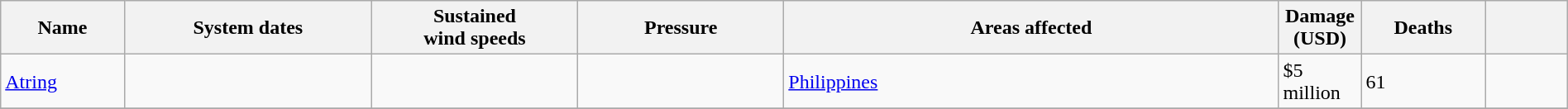<table class="wikitable sortable" width="100%">
<tr>
<th scope="col" width="7.5%">Name</th>
<th scope="col" width="15%">System dates</th>
<th scope="col" width="12.5%">Sustained<br>wind speeds</th>
<th scope="col" width="12.5%">Pressure</th>
<th scope="col" width="30%" class="unsortable">Areas affected</th>
<th scope="col" width="5%">Damage<br>(USD)</th>
<th scope="col" width="7.5%">Deaths</th>
<th scope="col" width="5%" class="unsortable"></th>
</tr>
<tr>
<td><a href='#'>Atring</a></td>
<td></td>
<td></td>
<td></td>
<td><a href='#'>Philippines</a></td>
<td>$5 million</td>
<td>61</td>
<td></td>
</tr>
<tr>
</tr>
</table>
